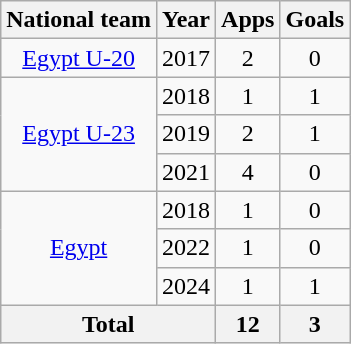<table class = "wikitable" style = "text-align:center">
<tr>
<th>National team</th>
<th>Year</th>
<th>Apps</th>
<th>Goals</th>
</tr>
<tr>
<td><a href='#'>Egypt U-20</a></td>
<td>2017</td>
<td>2</td>
<td>0</td>
</tr>
<tr>
<td rowspan="3"><a href='#'>Egypt U-23</a></td>
<td>2018</td>
<td>1</td>
<td>1</td>
</tr>
<tr>
<td>2019</td>
<td>2</td>
<td>1</td>
</tr>
<tr>
<td>2021</td>
<td>4</td>
<td>0</td>
</tr>
<tr>
<td rowspan="3"><a href='#'>Egypt</a></td>
<td>2018</td>
<td>1</td>
<td>0</td>
</tr>
<tr>
<td>2022</td>
<td>1</td>
<td>0</td>
</tr>
<tr>
<td>2024</td>
<td>1</td>
<td>1</td>
</tr>
<tr>
<th colspan="2">Total</th>
<th>12</th>
<th>3</th>
</tr>
</table>
